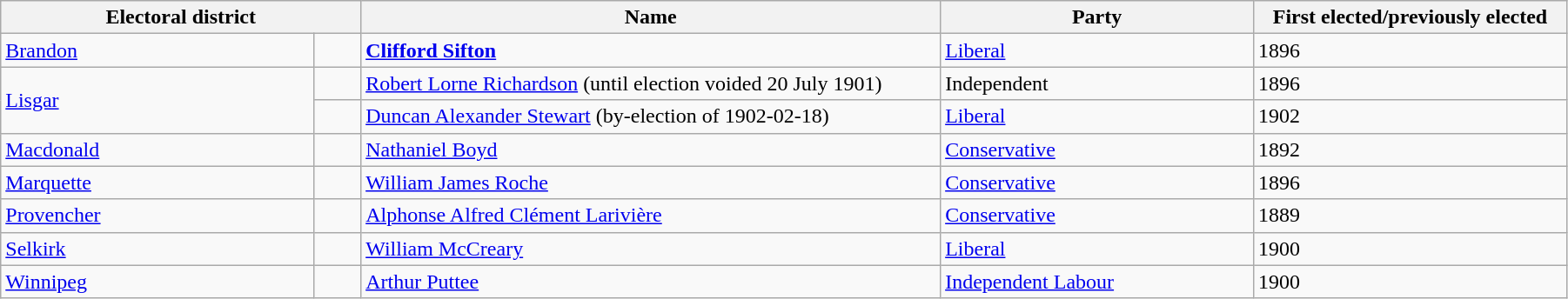<table class="wikitable" width=95%>
<tr>
<th colspan=2 width=23%>Electoral district</th>
<th>Name</th>
<th width=20%>Party</th>
<th>First elected/previously elected</th>
</tr>
<tr>
<td width=20%><a href='#'>Brandon</a></td>
<td></td>
<td><strong><a href='#'>Clifford Sifton</a></strong></td>
<td><a href='#'>Liberal</a></td>
<td>1896</td>
</tr>
<tr>
<td rowspan=2><a href='#'>Lisgar</a></td>
<td></td>
<td><a href='#'>Robert Lorne Richardson</a> (until election voided 20 July 1901)</td>
<td>Independent</td>
<td>1896</td>
</tr>
<tr>
<td></td>
<td><a href='#'>Duncan Alexander Stewart</a> (by-election of 1902-02-18)</td>
<td><a href='#'>Liberal</a></td>
<td>1902</td>
</tr>
<tr>
<td><a href='#'>Macdonald</a></td>
<td></td>
<td><a href='#'>Nathaniel Boyd</a></td>
<td><a href='#'>Conservative</a></td>
<td>1892</td>
</tr>
<tr>
<td><a href='#'>Marquette</a></td>
<td></td>
<td><a href='#'>William James Roche</a></td>
<td><a href='#'>Conservative</a></td>
<td>1896</td>
</tr>
<tr>
<td><a href='#'>Provencher</a></td>
<td></td>
<td><a href='#'>Alphonse Alfred Clément Larivière</a></td>
<td><a href='#'>Conservative</a></td>
<td>1889</td>
</tr>
<tr>
<td><a href='#'>Selkirk</a></td>
<td></td>
<td><a href='#'>William McCreary</a></td>
<td><a href='#'>Liberal</a></td>
<td>1900</td>
</tr>
<tr>
<td><a href='#'>Winnipeg</a></td>
<td></td>
<td><a href='#'>Arthur Puttee</a></td>
<td><a href='#'>Independent Labour</a></td>
<td>1900</td>
</tr>
</table>
